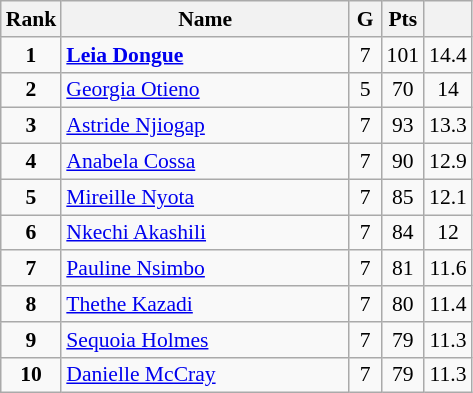<table class="wikitable" style="text-align:center; font-size:90%;">
<tr>
<th width=10px>Rank</th>
<th width=185px>Name</th>
<th width=15px>G</th>
<th width=10px>Pts</th>
<th width=10px></th>
</tr>
<tr>
<td><strong>1</strong></td>
<td align=left> <strong><a href='#'>Leia Dongue</a></strong></td>
<td>7</td>
<td>101</td>
<td>14.4</td>
</tr>
<tr>
<td><strong>2</strong></td>
<td align=left> <a href='#'>Georgia Otieno</a></td>
<td>5</td>
<td>70</td>
<td>14</td>
</tr>
<tr>
<td><strong>3</strong></td>
<td align=left> <a href='#'>Astride Njiogap</a></td>
<td>7</td>
<td>93</td>
<td>13.3</td>
</tr>
<tr>
<td><strong>4</strong></td>
<td align=left> <a href='#'>Anabela Cossa</a></td>
<td>7</td>
<td>90</td>
<td>12.9</td>
</tr>
<tr>
<td><strong>5</strong></td>
<td align=left> <a href='#'>Mireille Nyota</a></td>
<td>7</td>
<td>85</td>
<td>12.1</td>
</tr>
<tr>
<td><strong>6</strong></td>
<td align=left> <a href='#'>Nkechi Akashili</a></td>
<td>7</td>
<td>84</td>
<td>12</td>
</tr>
<tr>
<td><strong>7</strong></td>
<td align=left> <a href='#'>Pauline Nsimbo</a></td>
<td>7</td>
<td>81</td>
<td>11.6</td>
</tr>
<tr>
<td><strong>8</strong></td>
<td align=left> <a href='#'>Thethe Kazadi</a></td>
<td>7</td>
<td>80</td>
<td>11.4</td>
</tr>
<tr>
<td><strong>9</strong></td>
<td align=left> <a href='#'>Sequoia Holmes</a></td>
<td>7</td>
<td>79</td>
<td>11.3</td>
</tr>
<tr>
<td><strong>10</strong></td>
<td align=left> <a href='#'>Danielle McCray</a></td>
<td>7</td>
<td>79</td>
<td>11.3</td>
</tr>
</table>
